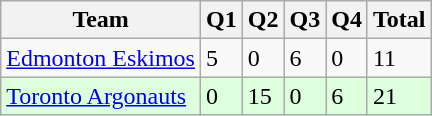<table class="wikitable">
<tr>
<th>Team</th>
<th>Q1</th>
<th>Q2</th>
<th>Q3</th>
<th>Q4</th>
<th>Total</th>
</tr>
<tr>
<td><a href='#'>Edmonton Eskimos</a></td>
<td>5</td>
<td>0</td>
<td>6</td>
<td>0</td>
<td>11</td>
</tr>
<tr style="background-color:#ddffdd">
<td><a href='#'>Toronto Argonauts</a></td>
<td>0</td>
<td>15</td>
<td>0</td>
<td>6</td>
<td>21</td>
</tr>
</table>
